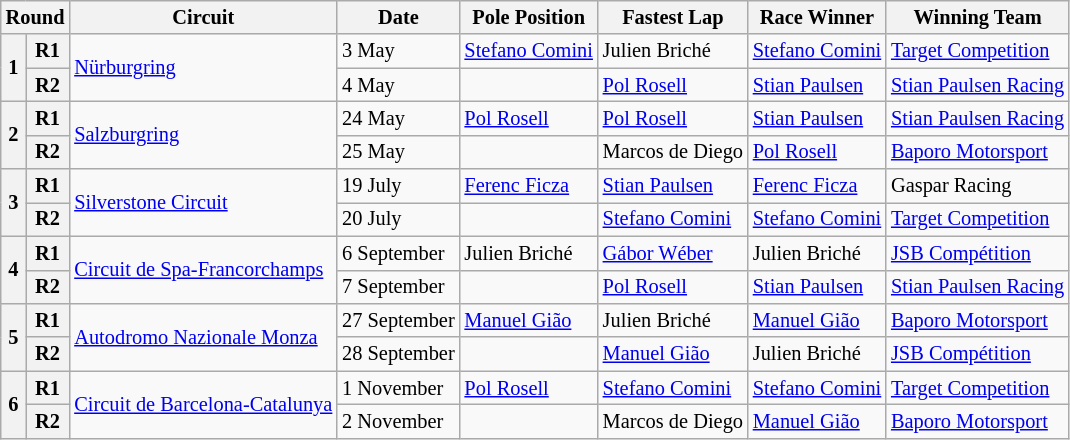<table class="wikitable" style="font-size: 85%;">
<tr>
<th colspan=2>Round</th>
<th>Circuit</th>
<th>Date</th>
<th>Pole Position</th>
<th>Fastest Lap</th>
<th>Race Winner</th>
<th>Winning Team</th>
</tr>
<tr>
<th rowspan=2>1</th>
<th>R1</th>
<td rowspan=2> <a href='#'>Nürburgring</a></td>
<td>3 May</td>
<td> <a href='#'>Stefano Comini</a></td>
<td> Julien Briché</td>
<td> <a href='#'>Stefano Comini</a></td>
<td> <a href='#'>Target Competition</a></td>
</tr>
<tr>
<th>R2</th>
<td>4 May</td>
<td></td>
<td> <a href='#'>Pol Rosell</a></td>
<td> <a href='#'>Stian Paulsen</a></td>
<td> <a href='#'>Stian Paulsen Racing</a></td>
</tr>
<tr>
<th rowspan=2>2</th>
<th>R1</th>
<td rowspan=2> <a href='#'>Salzburgring</a></td>
<td>24 May</td>
<td> <a href='#'>Pol Rosell</a></td>
<td> <a href='#'>Pol Rosell</a></td>
<td> <a href='#'>Stian Paulsen</a></td>
<td> <a href='#'>Stian Paulsen Racing</a></td>
</tr>
<tr>
<th>R2</th>
<td>25 May</td>
<td></td>
<td> Marcos de Diego</td>
<td> <a href='#'>Pol Rosell</a></td>
<td> <a href='#'>Baporo Motorsport</a></td>
</tr>
<tr>
<th rowspan=2>3</th>
<th>R1</th>
<td rowspan=2> <a href='#'>Silverstone Circuit</a></td>
<td>19 July</td>
<td> <a href='#'>Ferenc Ficza</a></td>
<td> <a href='#'>Stian Paulsen</a></td>
<td> <a href='#'>Ferenc Ficza</a></td>
<td> Gaspar Racing</td>
</tr>
<tr>
<th>R2</th>
<td>20 July</td>
<td></td>
<td> <a href='#'>Stefano Comini</a></td>
<td> <a href='#'>Stefano Comini</a></td>
<td> <a href='#'>Target Competition</a></td>
</tr>
<tr>
<th rowspan=2>4</th>
<th>R1</th>
<td rowspan=2> <a href='#'>Circuit de Spa-Francorchamps</a></td>
<td>6 September</td>
<td> Julien Briché</td>
<td> <a href='#'>Gábor Wéber</a></td>
<td> Julien Briché</td>
<td> <a href='#'>JSB Compétition</a></td>
</tr>
<tr>
<th>R2</th>
<td>7 September</td>
<td></td>
<td> <a href='#'>Pol Rosell</a></td>
<td> <a href='#'>Stian Paulsen</a></td>
<td> <a href='#'>Stian Paulsen Racing</a></td>
</tr>
<tr>
<th rowspan=2>5</th>
<th>R1</th>
<td rowspan=2> <a href='#'>Autodromo Nazionale Monza</a></td>
<td>27 September</td>
<td> <a href='#'>Manuel Gião</a></td>
<td> Julien Briché</td>
<td> <a href='#'>Manuel Gião</a></td>
<td> <a href='#'>Baporo Motorsport</a></td>
</tr>
<tr>
<th>R2</th>
<td>28 September</td>
<td></td>
<td> <a href='#'>Manuel Gião</a></td>
<td> Julien Briché</td>
<td> <a href='#'>JSB Compétition</a></td>
</tr>
<tr>
<th rowspan=2>6</th>
<th>R1</th>
<td rowspan=2> <a href='#'>Circuit de Barcelona-Catalunya</a></td>
<td>1 November</td>
<td> <a href='#'>Pol Rosell</a></td>
<td> <a href='#'>Stefano Comini</a></td>
<td> <a href='#'>Stefano Comini</a></td>
<td> <a href='#'>Target Competition</a></td>
</tr>
<tr>
<th>R2</th>
<td>2 November</td>
<td></td>
<td> Marcos de Diego</td>
<td> <a href='#'>Manuel Gião</a></td>
<td> <a href='#'>Baporo Motorsport</a></td>
</tr>
</table>
